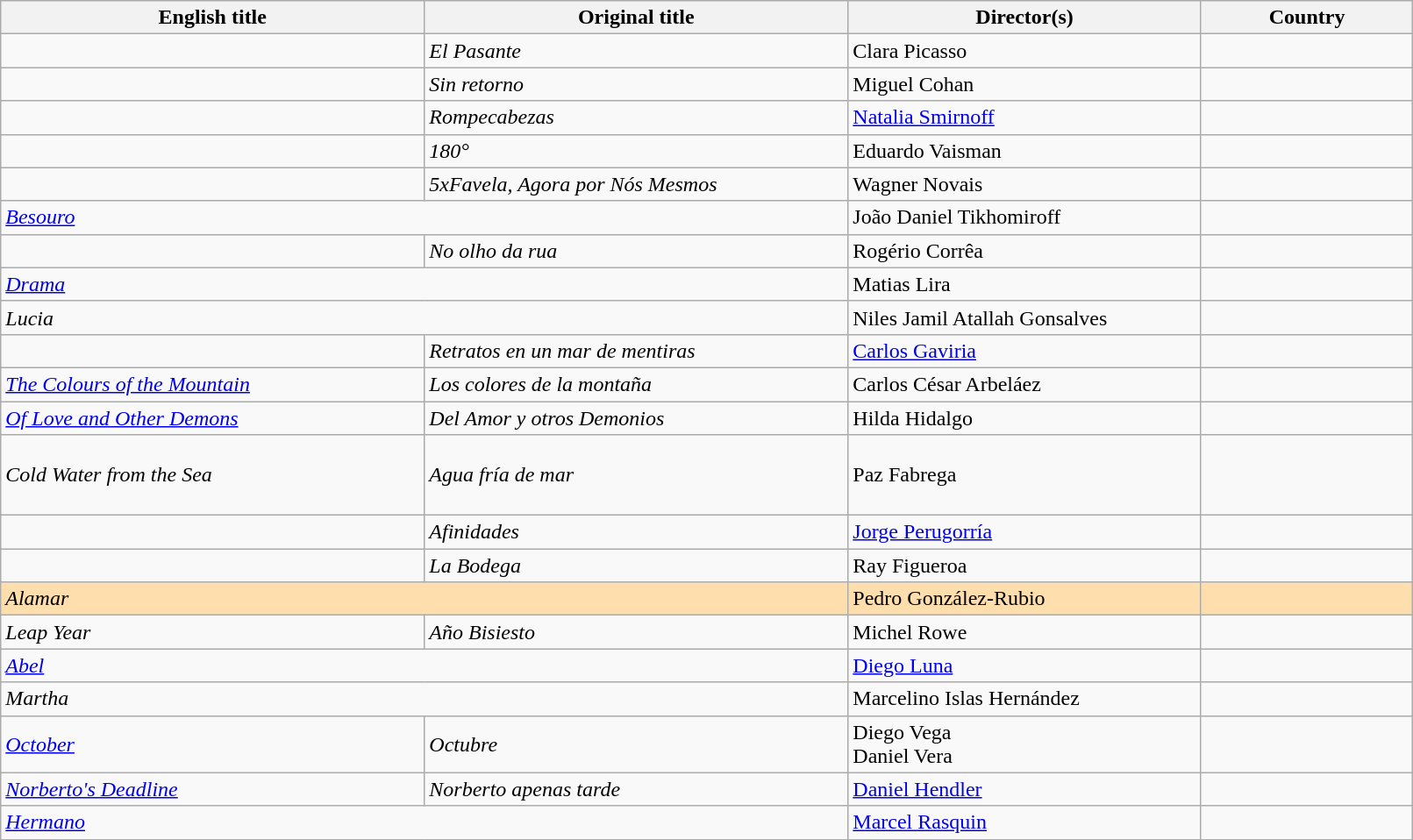<table class="sortable wikitable" width="85%" cellpadding="5">
<tr>
<th width="30%">English title</th>
<th width="30%">Original title</th>
<th width="25%">Director(s)</th>
<th width="15%">Country</th>
</tr>
<tr>
<td></td>
<td><em>El Pasante</em></td>
<td>Clara Picasso</td>
<td></td>
</tr>
<tr>
<td></td>
<td><em>Sin retorno</em></td>
<td>Miguel Cohan</td>
<td><br></td>
</tr>
<tr>
<td></td>
<td><em>Rompecabezas</em></td>
<td><a href='#'>Natalia Smirnoff</a></td>
<td></td>
</tr>
<tr>
<td></td>
<td><em>180°</em></td>
<td>Eduardo Vaisman</td>
<td></td>
</tr>
<tr>
<td></td>
<td><em>5xFavela, Agora por Nós Mesmos</em></td>
<td>Wagner Novais</td>
<td></td>
</tr>
<tr>
<td colspan="2"><em><a href='#'>Besouro</a></em></td>
<td>João Daniel Tikhomiroff</td>
<td></td>
</tr>
<tr>
<td></td>
<td><em>No olho da rua</em></td>
<td>Rogério Corrêa</td>
<td></td>
</tr>
<tr>
<td colspan="2"><em><a href='#'>Drama</a></em></td>
<td>Matias Lira</td>
<td></td>
</tr>
<tr>
<td colspan="2"><em>Lucia</em></td>
<td>Niles Jamil Atallah Gonsalves</td>
<td></td>
</tr>
<tr>
<td></td>
<td><em>Retratos en un mar de mentiras</em></td>
<td><a href='#'>Carlos Gaviria</a></td>
<td></td>
</tr>
<tr>
<td><em><a href='#'>The Colours of the Mountain</a></em></td>
<td><em>Los colores de la montaña</em></td>
<td>Carlos César Arbeláez</td>
<td><br></td>
</tr>
<tr>
<td><em><a href='#'>Of Love and Other Demons</a></em></td>
<td><em>Del Amor y otros Demonios</em></td>
<td>Hilda Hidalgo</td>
<td><br></td>
</tr>
<tr>
<td><em>Cold Water from the Sea</em></td>
<td><em>Agua fría de mar</em></td>
<td>Paz Fabrega</td>
<td><br><br><br></td>
</tr>
<tr>
<td></td>
<td><em>Afinidades</em></td>
<td><a href='#'>Jorge Perugorría</a></td>
<td><br></td>
</tr>
<tr>
<td></td>
<td><em>La Bodega</em></td>
<td>Ray Figueroa</td>
<td></td>
</tr>
<tr style="background:#FFDEAD;">
<td colspan="2"><em>Alamar</em></td>
<td>Pedro González-Rubio</td>
<td></td>
</tr>
<tr>
<td><em>Leap Year</em></td>
<td><em>Año Bisiesto</em></td>
<td>Michel Rowe</td>
<td></td>
</tr>
<tr>
<td colspan="2"><em><a href='#'>Abel</a></em></td>
<td><a href='#'>Diego Luna</a></td>
<td></td>
</tr>
<tr>
<td colspan="2"><em>Martha</em></td>
<td>Marcelino Islas Hernández</td>
<td></td>
</tr>
<tr>
<td><em><a href='#'>October</a></em></td>
<td><em>Octubre</em></td>
<td>Diego Vega<br>Daniel Vera</td>
<td><br></td>
</tr>
<tr>
<td><em><a href='#'>Norberto's Deadline</a></em></td>
<td><em>Norberto apenas tarde</em></td>
<td><a href='#'>Daniel Hendler</a></td>
<td><br></td>
</tr>
<tr>
<td colspan="2"><em><a href='#'>Hermano</a></em></td>
<td><a href='#'>Marcel Rasquin</a></td>
<td></td>
</tr>
<tr>
</tr>
</table>
